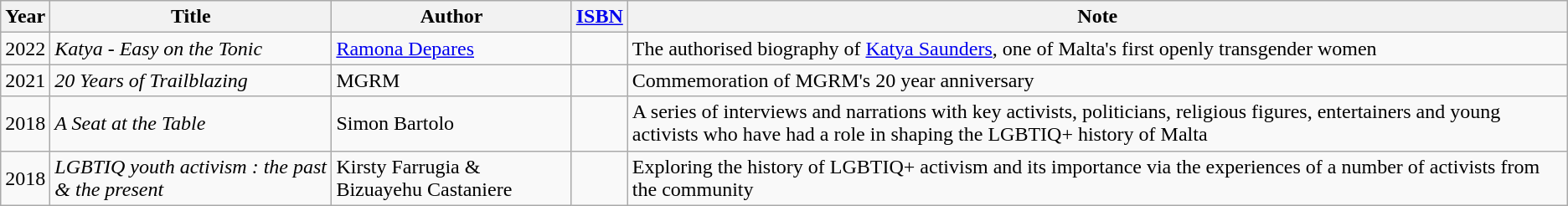<table class="wikitable sortable">
<tr>
<th>Year</th>
<th>Title</th>
<th>Author</th>
<th><a href='#'>ISBN</a></th>
<th>Note</th>
</tr>
<tr>
<td>2022</td>
<td><em>Katya - Easy on the Tonic</em></td>
<td><a href='#'>Ramona Depares</a></td>
<td></td>
<td>The authorised biography of <a href='#'>Katya Saunders</a>, one of Malta's first openly transgender women</td>
</tr>
<tr>
<td>2021</td>
<td><em>20 Years of Trailblazing</em></td>
<td>MGRM</td>
<td></td>
<td>Commemoration of MGRM's 20 year anniversary</td>
</tr>
<tr>
<td>2018</td>
<td><em>A Seat at the Table</em></td>
<td>Simon Bartolo</td>
<td></td>
<td>A series of interviews and narrations with key activists, politicians, religious figures, entertainers and young activists who have had a role in shaping the LGBTIQ+ history of Malta</td>
</tr>
<tr>
<td>2018</td>
<td><em>LGBTIQ youth activism : the past & the present</em></td>
<td>Kirsty Farrugia & Bizuayehu Castaniere</td>
<td></td>
<td>Exploring the history of LGBTIQ+ activism and its importance via the experiences of a number of activists from the community</td>
</tr>
</table>
